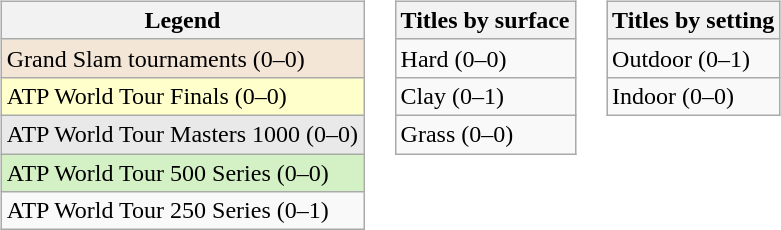<table>
<tr valign="top">
<td><br><table class="wikitable">
<tr>
<th>Legend</th>
</tr>
<tr style="background:#f3e6d7;">
<td>Grand Slam tournaments (0–0)</td>
</tr>
<tr style="background:#ffffcc;">
<td>ATP World Tour Finals (0–0)</td>
</tr>
<tr style="background:#e9e9e9;">
<td>ATP World Tour Masters 1000 (0–0)</td>
</tr>
<tr style="background:#d4f1c5;">
<td>ATP World Tour 500 Series (0–0)</td>
</tr>
<tr>
<td>ATP World Tour 250 Series (0–1)</td>
</tr>
</table>
</td>
<td><br><table class="wikitable">
<tr>
<th>Titles by surface</th>
</tr>
<tr>
<td>Hard (0–0)</td>
</tr>
<tr>
<td>Clay (0–1)</td>
</tr>
<tr>
<td>Grass (0–0)</td>
</tr>
</table>
</td>
<td><br><table class="wikitable">
<tr>
<th>Titles by setting</th>
</tr>
<tr>
<td>Outdoor (0–1)</td>
</tr>
<tr>
<td>Indoor (0–0)</td>
</tr>
</table>
</td>
</tr>
</table>
